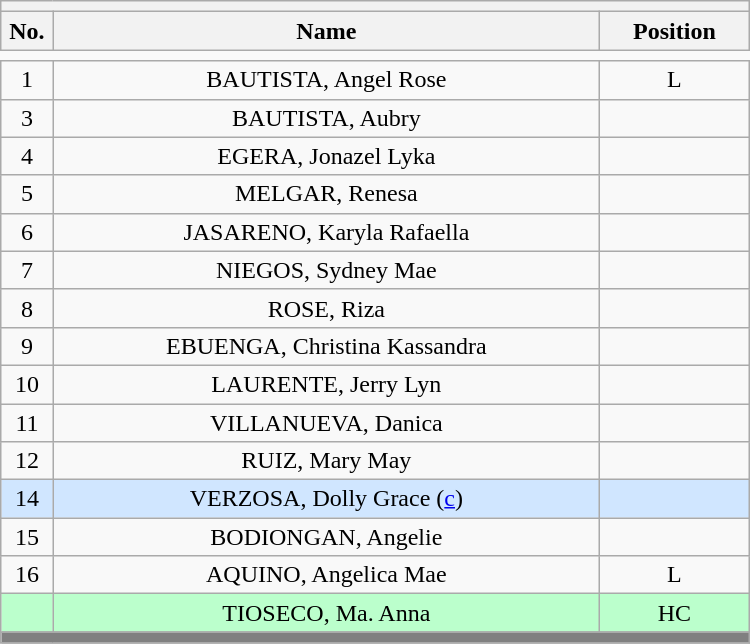<table class='wikitable mw-collapsible mw-collapsed' style="text-align: center; width: 500px; border: none">
<tr>
<th style='text-align: left;' colspan=3></th>
</tr>
<tr>
<th style='width: 7%;'>No.</th>
<th>Name</th>
<th style='width: 20%;'>Position</th>
</tr>
<tr>
<td style='border: none;'></td>
</tr>
<tr>
<td>1</td>
<td>BAUTISTA, Angel Rose</td>
<td>L</td>
</tr>
<tr>
<td>3</td>
<td>BAUTISTA, Aubry</td>
<td></td>
</tr>
<tr>
<td>4</td>
<td>EGERA, Jonazel Lyka</td>
<td></td>
</tr>
<tr>
<td>5</td>
<td>MELGAR, Renesa</td>
<td></td>
</tr>
<tr>
<td>6</td>
<td>JASARENO, Karyla Rafaella</td>
<td></td>
</tr>
<tr>
<td>7</td>
<td>NIEGOS, Sydney Mae</td>
<td></td>
</tr>
<tr>
<td>8</td>
<td>ROSE, Riza</td>
<td></td>
</tr>
<tr>
<td>9</td>
<td>EBUENGA, Christina Kassandra</td>
<td></td>
</tr>
<tr>
<td>10</td>
<td>LAURENTE, Jerry Lyn</td>
<td></td>
</tr>
<tr>
<td>11</td>
<td>VILLANUEVA, Danica</td>
<td></td>
</tr>
<tr>
<td>12</td>
<td>RUIZ, Mary May</td>
<td></td>
</tr>
<tr bgcolor=#D0E6FF>
<td>14</td>
<td>VERZOSA, Dolly Grace (<a href='#'>c</a>)</td>
<td></td>
</tr>
<tr>
<td>15</td>
<td>BODIONGAN, Angelie</td>
<td></td>
</tr>
<tr>
<td>16</td>
<td>AQUINO, Angelica Mae</td>
<td>L</td>
</tr>
<tr bgcolor=#BBFFCC>
<td></td>
<td>TIOSECO, Ma. Anna</td>
<td>HC</td>
</tr>
<tr>
<th style='background: grey;' colspan=3></th>
</tr>
</table>
